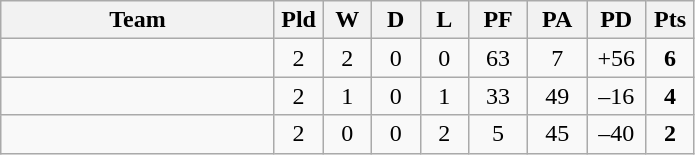<table class="wikitable" style="text-align:center;">
<tr>
<th width=175>Team</th>
<th width=25 abbr="Played">Pld</th>
<th width=25 abbr="Won">W</th>
<th width=25 abbr="Drawn">D</th>
<th width=25 abbr="Lost">L</th>
<th width=32 abbr="Points for">PF</th>
<th width=32 abbr="Points against">PA</th>
<th width=32 abbr="Points difference">PD</th>
<th width=25 abbr="Points">Pts</th>
</tr>
<tr>
<td align=left></td>
<td>2</td>
<td>2</td>
<td>0</td>
<td>0</td>
<td>63</td>
<td>7</td>
<td>+56</td>
<td><strong>6</strong></td>
</tr>
<tr>
<td align=left></td>
<td>2</td>
<td>1</td>
<td>0</td>
<td>1</td>
<td>33</td>
<td>49</td>
<td>–16</td>
<td><strong>4</strong></td>
</tr>
<tr>
<td align=left></td>
<td>2</td>
<td>0</td>
<td>0</td>
<td>2</td>
<td>5</td>
<td>45</td>
<td>–40</td>
<td><strong>2</strong></td>
</tr>
</table>
